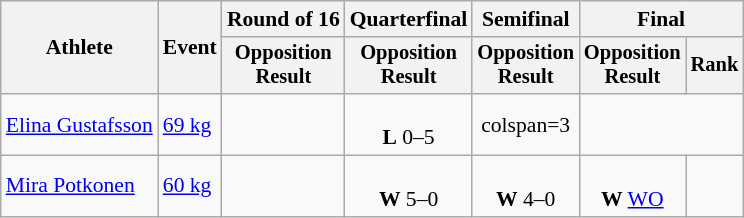<table class=wikitable style=font-size:90%;text-align:center>
<tr>
<th rowspan=2>Athlete</th>
<th rowspan=2>Event</th>
<th>Round of 16</th>
<th>Quarterfinal</th>
<th>Semifinal</th>
<th colspan=2>Final</th>
</tr>
<tr style=font-size:95%>
<th>Opposition<br>Result</th>
<th>Opposition<br>Result</th>
<th>Opposition<br>Result</th>
<th>Opposition<br>Result</th>
<th>Rank</th>
</tr>
<tr>
<td align="left"><a href='#'>Elina Gustafsson</a></td>
<td align="left"><a href='#'>69 kg</a></td>
<td></td>
<td><br> <strong>L</strong> 0–5</td>
<td>colspan=3 </td>
</tr>
<tr>
<td align="left"><a href='#'>Mira Potkonen</a></td>
<td align="left"><a href='#'>60 kg</a></td>
<td></td>
<td><br> <strong>W</strong> 5–0</td>
<td><br> <strong>W</strong> 4–0</td>
<td><br> <strong>W</strong> <a href='#'>WO</a></td>
<td></td>
</tr>
</table>
